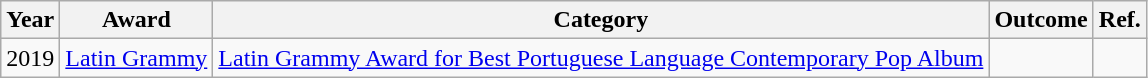<table class="wikitable">
<tr>
<th>Year</th>
<th>Award</th>
<th>Category</th>
<th>Outcome</th>
<th>Ref.</th>
</tr>
<tr>
<td>2019</td>
<td><a href='#'>Latin Grammy</a></td>
<td><a href='#'>Latin Grammy Award for Best Portuguese Language Contemporary Pop Album</a></td>
<td></td>
<td rowspan="2"></td>
</tr>
</table>
